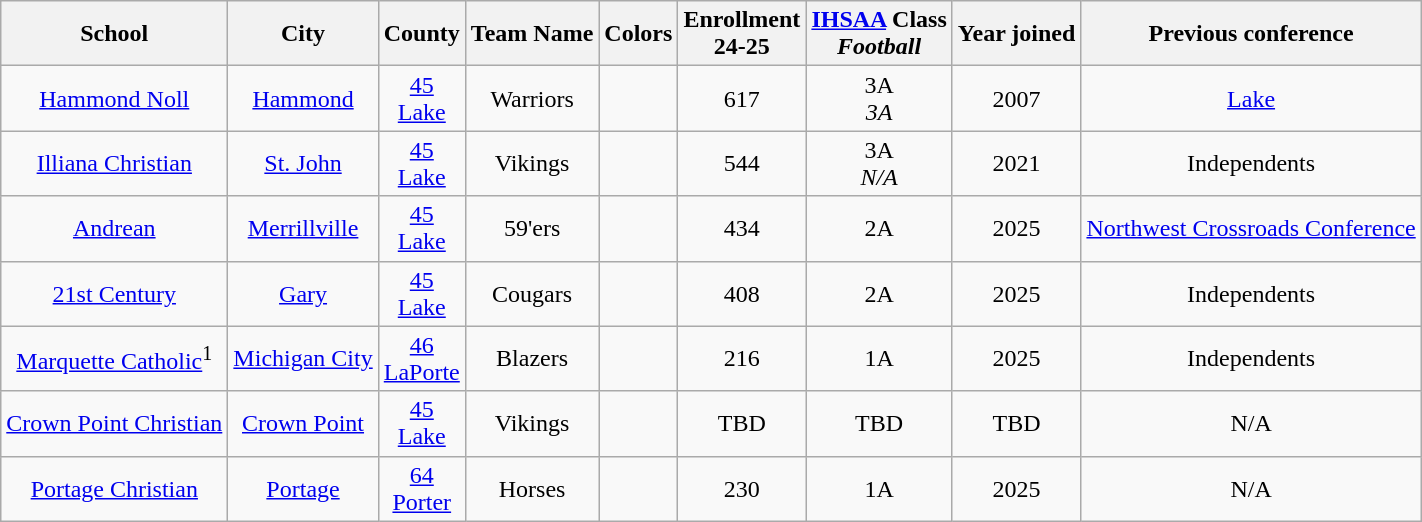<table class="wikitable" style="text-align:center;">
<tr>
<th>School</th>
<th>City</th>
<th>County</th>
<th>Team Name</th>
<th>Colors</th>
<th>Enrollment  <br> 24-25</th>
<th><a href='#'>IHSAA</a> Class <br> <em>Football</em></th>
<th>Year joined</th>
<th>Previous conference</th>
</tr>
<tr>
<td><a href='#'>Hammond Noll</a></td>
<td><a href='#'>Hammond</a></td>
<td><a href='#'>45 <br> Lake</a></td>
<td>Warriors</td>
<td> </td>
<td>617</td>
<td>3A<br><em>3A</em></td>
<td>2007</td>
<td><a href='#'>Lake</a></td>
</tr>
<tr>
<td><a href='#'>Illiana Christian</a></td>
<td><a href='#'>St. John</a></td>
<td><a href='#'>45 <br> Lake</a></td>
<td>Vikings</td>
<td> </td>
<td>544</td>
<td>3A<br><em>N/A</em></td>
<td>2021</td>
<td>Independents</td>
</tr>
<tr>
<td><a href='#'>Andrean</a></td>
<td><a href='#'>Merrillville</a></td>
<td><a href='#'>45 <br> Lake</a></td>
<td>59'ers</td>
<td> </td>
<td>434</td>
<td>2A</td>
<td>2025</td>
<td><a href='#'>Northwest Crossroads Conference</a></td>
</tr>
<tr>
<td><a href='#'>21st Century</a></td>
<td><a href='#'>Gary</a></td>
<td><a href='#'>45 <br> Lake</a></td>
<td>Cougars</td>
<td> </td>
<td>408</td>
<td>2A</td>
<td>2025</td>
<td>Independents</td>
</tr>
<tr>
<td><a href='#'>Marquette Catholic</a><sup>1</sup></td>
<td><a href='#'>Michigan City</a></td>
<td><a href='#'>46 <br> LaPorte</a></td>
<td>Blazers</td>
<td> </td>
<td>216</td>
<td>1A</td>
<td>2025</td>
<td>Independents</td>
</tr>
<tr>
<td><a href='#'>Crown Point Christian</a></td>
<td><a href='#'>Crown Point</a></td>
<td><a href='#'>45 <br> Lake</a></td>
<td>Vikings</td>
<td> </td>
<td>TBD</td>
<td>TBD</td>
<td>TBD</td>
<td>N/A</td>
</tr>
<tr>
<td><a href='#'>Portage Christian</a></td>
<td><a href='#'>Portage</a></td>
<td><a href='#'>64 <br> Porter</a></td>
<td>Horses</td>
<td> </td>
<td>230</td>
<td>1A</td>
<td>2025</td>
<td>N/A</td>
</tr>
</table>
